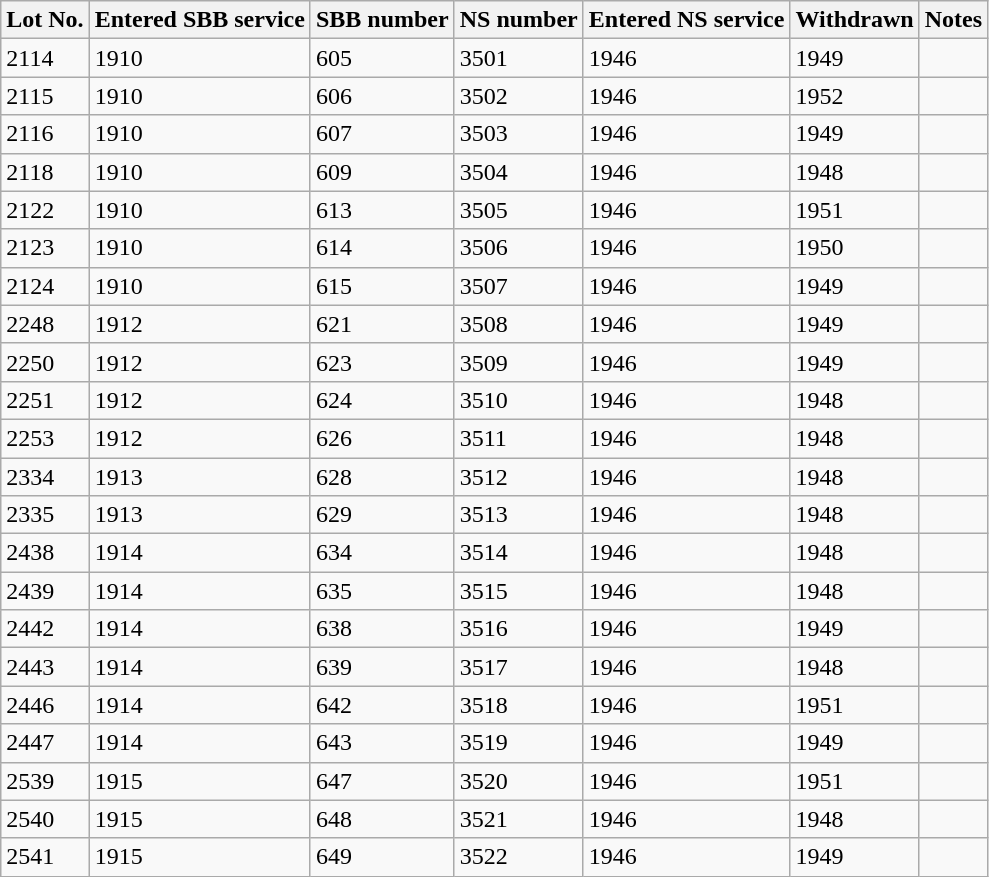<table class="wikitable" style="float">
<tr>
<th>Lot No.</th>
<th>Entered SBB service</th>
<th>SBB number</th>
<th>NS number</th>
<th>Entered NS service</th>
<th>Withdrawn</th>
<th>Notes</th>
</tr>
<tr>
<td>2114</td>
<td>1910</td>
<td>605</td>
<td>3501</td>
<td>1946</td>
<td>1949</td>
<td></td>
</tr>
<tr>
<td>2115</td>
<td>1910</td>
<td>606</td>
<td>3502</td>
<td>1946</td>
<td>1952</td>
<td></td>
</tr>
<tr>
<td>2116</td>
<td>1910</td>
<td>607</td>
<td>3503</td>
<td>1946</td>
<td>1949</td>
<td></td>
</tr>
<tr>
<td>2118</td>
<td>1910</td>
<td>609</td>
<td>3504</td>
<td>1946</td>
<td>1948</td>
<td></td>
</tr>
<tr>
<td>2122</td>
<td>1910</td>
<td>613</td>
<td>3505</td>
<td>1946</td>
<td>1951</td>
<td></td>
</tr>
<tr>
<td>2123</td>
<td>1910</td>
<td>614</td>
<td>3506</td>
<td>1946</td>
<td>1950</td>
<td></td>
</tr>
<tr>
<td>2124</td>
<td>1910</td>
<td>615</td>
<td>3507</td>
<td>1946</td>
<td>1949</td>
<td></td>
</tr>
<tr>
<td>2248</td>
<td>1912</td>
<td>621</td>
<td>3508</td>
<td>1946</td>
<td>1949</td>
<td></td>
</tr>
<tr>
<td>2250</td>
<td>1912</td>
<td>623</td>
<td>3509</td>
<td>1946</td>
<td>1949</td>
<td></td>
</tr>
<tr>
<td>2251</td>
<td>1912</td>
<td>624</td>
<td>3510</td>
<td>1946</td>
<td>1948</td>
<td></td>
</tr>
<tr>
<td>2253</td>
<td>1912</td>
<td>626</td>
<td>3511</td>
<td>1946</td>
<td>1948</td>
<td></td>
</tr>
<tr>
<td>2334</td>
<td>1913</td>
<td>628</td>
<td>3512</td>
<td>1946</td>
<td>1948</td>
<td></td>
</tr>
<tr>
<td>2335</td>
<td>1913</td>
<td>629</td>
<td>3513</td>
<td>1946</td>
<td>1948</td>
<td></td>
</tr>
<tr>
<td>2438</td>
<td>1914</td>
<td>634</td>
<td>3514</td>
<td>1946</td>
<td>1948</td>
<td></td>
</tr>
<tr>
<td>2439</td>
<td>1914</td>
<td>635</td>
<td>3515</td>
<td>1946</td>
<td>1948</td>
<td></td>
</tr>
<tr>
<td>2442</td>
<td>1914</td>
<td>638</td>
<td>3516</td>
<td>1946</td>
<td>1949</td>
<td></td>
</tr>
<tr>
<td>2443</td>
<td>1914</td>
<td>639</td>
<td>3517</td>
<td>1946</td>
<td>1948</td>
<td></td>
</tr>
<tr>
<td>2446</td>
<td>1914</td>
<td>642</td>
<td>3518</td>
<td>1946</td>
<td>1951</td>
<td></td>
</tr>
<tr>
<td>2447</td>
<td>1914</td>
<td>643</td>
<td>3519</td>
<td>1946</td>
<td>1949</td>
<td></td>
</tr>
<tr>
<td>2539</td>
<td>1915</td>
<td>647</td>
<td>3520</td>
<td>1946</td>
<td>1951</td>
<td></td>
</tr>
<tr>
<td>2540</td>
<td>1915</td>
<td>648</td>
<td>3521</td>
<td>1946</td>
<td>1948</td>
<td></td>
</tr>
<tr>
<td>2541</td>
<td>1915</td>
<td>649</td>
<td>3522</td>
<td>1946</td>
<td>1949</td>
<td></td>
</tr>
</table>
